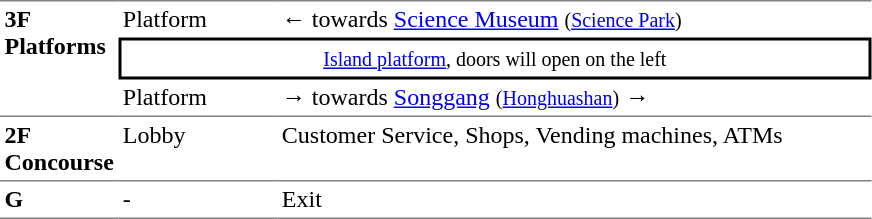<table table border=0 cellspacing=0 cellpadding=3>
<tr>
<td style="border-top:solid 1px gray;" rowspan=3 valign=top><strong>3F<br>Platforms</strong></td>
<td style="border-top:solid 1px gray;" valign=top>Platform</td>
<td style="border-top:solid 1px gray;" valign=top>←  towards <a href='#'>Science Museum</a> <small>(<a href='#'>Science Park</a>)</small></td>
</tr>
<tr>
<td style="border-right:solid 2px black;border-left:solid 2px black;border-top:solid 2px black;border-bottom:solid 2px black;text-align:center;" colspan=2><small><a href='#'>Island platform</a>, doors will open on the left</small></td>
</tr>
<tr>
<td>Platform</td>
<td><span>→</span>  towards <a href='#'>Songgang</a> <small>(<a href='#'>Honghuashan</a>)</small> →</td>
</tr>
<tr>
<td style="border-bottom:solid 1px gray; border-top:solid 1px gray;" valign=top width=50><strong>2F<br>Concourse</strong></td>
<td style="border-bottom:solid 1px gray; border-top:solid 1px gray;" valign=top width=100>Lobby</td>
<td style="border-bottom:solid 1px gray; border-top:solid 1px gray;" valign=top width=390>Customer Service, Shops, Vending machines, ATMs</td>
</tr>
<tr>
<td style="border-bottom:solid 1px gray;" width=50 valign=top><strong>G</strong></td>
<td style="border-bottom:solid 1px gray;" width=100 valign=top>-</td>
<td style="border-bottom:solid 1px gray;" width=390 valign=top>Exit</td>
</tr>
</table>
